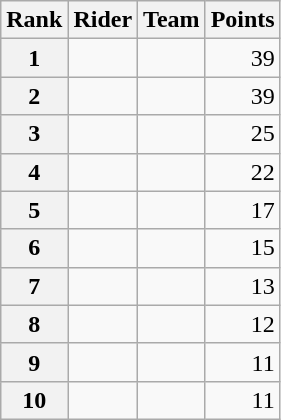<table class="wikitable" margin-bottom:0;">
<tr>
<th scope="col">Rank</th>
<th scope="col">Rider</th>
<th scope="col">Team</th>
<th scope="col">Points</th>
</tr>
<tr>
<th scope="row">1</th>
<td> </td>
<td></td>
<td align="right">39</td>
</tr>
<tr>
<th scope="row">2</th>
<td></td>
<td></td>
<td align="right">39</td>
</tr>
<tr>
<th scope="row">3</th>
<td></td>
<td></td>
<td align="right">25</td>
</tr>
<tr>
<th scope="row">4</th>
<td></td>
<td></td>
<td align="right">22</td>
</tr>
<tr>
<th scope="row">5</th>
<td></td>
<td></td>
<td align="right">17</td>
</tr>
<tr>
<th scope="row">6</th>
<td> </td>
<td></td>
<td align="right">15</td>
</tr>
<tr>
<th scope="row">7</th>
<td></td>
<td></td>
<td align="right">13</td>
</tr>
<tr>
<th scope="row">8</th>
<td> </td>
<td></td>
<td align="right">12</td>
</tr>
<tr>
<th scope="row">9</th>
<td></td>
<td></td>
<td align="right">11</td>
</tr>
<tr>
<th scope="row">10</th>
<td></td>
<td></td>
<td align="right">11</td>
</tr>
</table>
